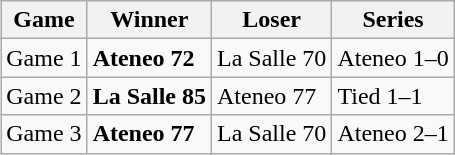<table class=wikitable align=right>
<tr>
<th>Game</th>
<th>Winner</th>
<th>Loser</th>
<th>Series</th>
</tr>
<tr>
<td>Game 1</td>
<td><strong>Ateneo 72</strong></td>
<td>La Salle 70</td>
<td>Ateneo 1–0</td>
</tr>
<tr>
<td>Game 2</td>
<td><strong>La Salle 85</strong></td>
<td>Ateneo 77</td>
<td>Tied 1–1</td>
</tr>
<tr>
<td>Game 3</td>
<td><strong>Ateneo 77</strong></td>
<td>La Salle 70</td>
<td>Ateneo 2–1</td>
</tr>
</table>
